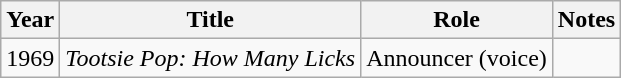<table class="wikitable sortable">
<tr>
<th>Year</th>
<th>Title</th>
<th>Role</th>
<th>Notes</th>
</tr>
<tr>
<td>1969</td>
<td><em>Tootsie Pop: How Many Licks</em></td>
<td>Announcer (voice)</td>
<td></td>
</tr>
</table>
